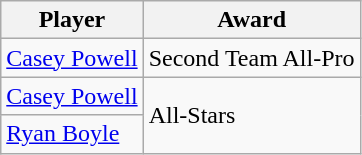<table class="wikitable">
<tr>
<th>Player</th>
<th>Award</th>
</tr>
<tr>
<td><a href='#'>Casey Powell</a></td>
<td>Second Team All-Pro</td>
</tr>
<tr>
<td><a href='#'>Casey Powell</a></td>
<td rowspan=2>All-Stars</td>
</tr>
<tr>
<td><a href='#'>Ryan Boyle</a></td>
</tr>
</table>
